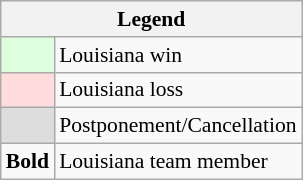<table class="wikitable" style="font-size:90%">
<tr>
<th colspan="2">Legend</th>
</tr>
<tr>
<td bgcolor="#ddffdd"> </td>
<td>Louisiana win</td>
</tr>
<tr>
<td bgcolor="#ffdddd"> </td>
<td>Louisiana loss</td>
</tr>
<tr>
<td bgcolor="#dddddd"> </td>
<td>Postponement/Cancellation</td>
</tr>
<tr>
<td><strong>Bold</strong></td>
<td>Louisiana team member</td>
</tr>
</table>
